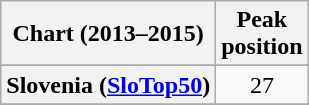<table class="wikitable sortable plainrowheaders" style="text-align:center">
<tr>
<th scope="col">Chart (2013–2015)</th>
<th scope="col">Peak<br>position</th>
</tr>
<tr>
</tr>
<tr>
</tr>
<tr>
</tr>
<tr>
</tr>
<tr>
</tr>
<tr>
</tr>
<tr>
</tr>
<tr>
</tr>
<tr>
</tr>
<tr>
</tr>
<tr>
</tr>
<tr>
</tr>
<tr>
<th scope="row">Slovenia (<a href='#'>SloTop50</a>)</th>
<td>27</td>
</tr>
<tr>
</tr>
<tr>
</tr>
</table>
